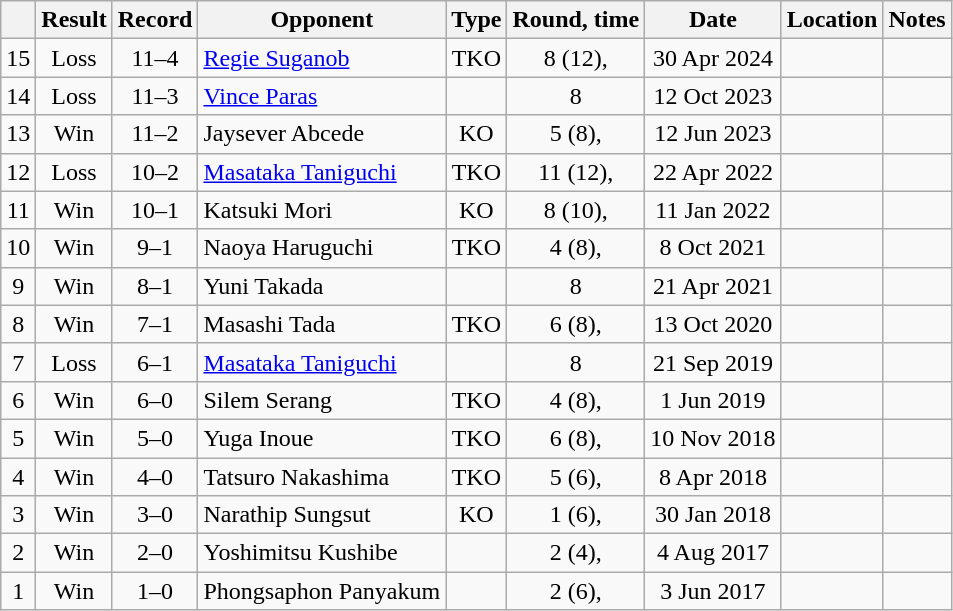<table class="wikitable" style="text-align:center">
<tr>
<th></th>
<th>Result</th>
<th>Record</th>
<th>Opponent</th>
<th>Type</th>
<th>Round, time</th>
<th>Date</th>
<th>Location</th>
<th>Notes</th>
</tr>
<tr>
<td>15</td>
<td>Loss</td>
<td>11–4</td>
<td align=left><a href='#'>Regie Suganob</a></td>
<td>TKO</td>
<td>8 (12), </td>
<td>30 Apr 2024</td>
<td align=left></td>
<td align=left></td>
</tr>
<tr>
<td>14</td>
<td>Loss</td>
<td>11–3</td>
<td align=left><a href='#'>Vince Paras</a></td>
<td></td>
<td>8</td>
<td>12 Oct 2023</td>
<td align=left></td>
<td align=left></td>
</tr>
<tr>
<td>13</td>
<td>Win</td>
<td>11–2</td>
<td align=left>Jaysever Abcede</td>
<td>KO</td>
<td>5 (8), </td>
<td>12 Jun 2023</td>
<td align=left></td>
<td align=left></td>
</tr>
<tr>
<td>12</td>
<td>Loss</td>
<td>10–2</td>
<td align=left><a href='#'>Masataka Taniguchi</a></td>
<td>TKO</td>
<td>11 (12), </td>
<td>22 Apr 2022</td>
<td align=left></td>
<td align=left></td>
</tr>
<tr>
<td>11</td>
<td>Win</td>
<td>10–1</td>
<td align=left>Katsuki Mori</td>
<td>KO</td>
<td>8 (10), </td>
<td>11 Jan 2022</td>
<td align=left></td>
<td align=left></td>
</tr>
<tr>
<td>10</td>
<td>Win</td>
<td>9–1</td>
<td align=left>Naoya Haruguchi</td>
<td>TKO</td>
<td>4 (8), </td>
<td>8 Oct 2021</td>
<td align=left></td>
<td align=left></td>
</tr>
<tr>
<td>9</td>
<td>Win</td>
<td>8–1</td>
<td align=left>Yuni Takada</td>
<td></td>
<td>8</td>
<td>21 Apr 2021</td>
<td align=left></td>
<td align=left></td>
</tr>
<tr>
<td>8</td>
<td>Win</td>
<td>7–1</td>
<td align=left>Masashi Tada</td>
<td>TKO</td>
<td>6 (8), </td>
<td>13 Oct 2020</td>
<td align=left></td>
<td align=left></td>
</tr>
<tr>
<td>7</td>
<td>Loss</td>
<td>6–1</td>
<td align=left><a href='#'>Masataka Taniguchi</a></td>
<td></td>
<td>8</td>
<td>21 Sep 2019</td>
<td align=left></td>
<td align=left></td>
</tr>
<tr>
<td>6</td>
<td>Win</td>
<td>6–0</td>
<td align=left>Silem Serang</td>
<td>TKO</td>
<td>4 (8), </td>
<td>1 Jun 2019</td>
<td align=left></td>
<td align=left></td>
</tr>
<tr>
<td>5</td>
<td>Win</td>
<td>5–0</td>
<td align=left>Yuga Inoue</td>
<td>TKO</td>
<td>6 (8), </td>
<td>10 Nov 2018</td>
<td align=left></td>
<td align=left></td>
</tr>
<tr>
<td>4</td>
<td>Win</td>
<td>4–0</td>
<td align=left>Tatsuro Nakashima</td>
<td>TKO</td>
<td>5 (6), </td>
<td>8 Apr 2018</td>
<td align=left></td>
<td align=left></td>
</tr>
<tr>
<td>3</td>
<td>Win</td>
<td>3–0</td>
<td align=left>Narathip Sungsut</td>
<td>KO</td>
<td>1 (6), </td>
<td>30 Jan 2018</td>
<td align=left></td>
<td align=left></td>
</tr>
<tr>
<td>2</td>
<td>Win</td>
<td>2–0</td>
<td align=left>Yoshimitsu Kushibe</td>
<td></td>
<td>2 (4), </td>
<td>4 Aug 2017</td>
<td align=left></td>
<td align=left></td>
</tr>
<tr>
<td>1</td>
<td>Win</td>
<td>1–0</td>
<td align=left>Phongsaphon Panyakum</td>
<td></td>
<td>2 (6), </td>
<td>3 Jun 2017</td>
<td align=left></td>
<td align=left></td>
</tr>
</table>
